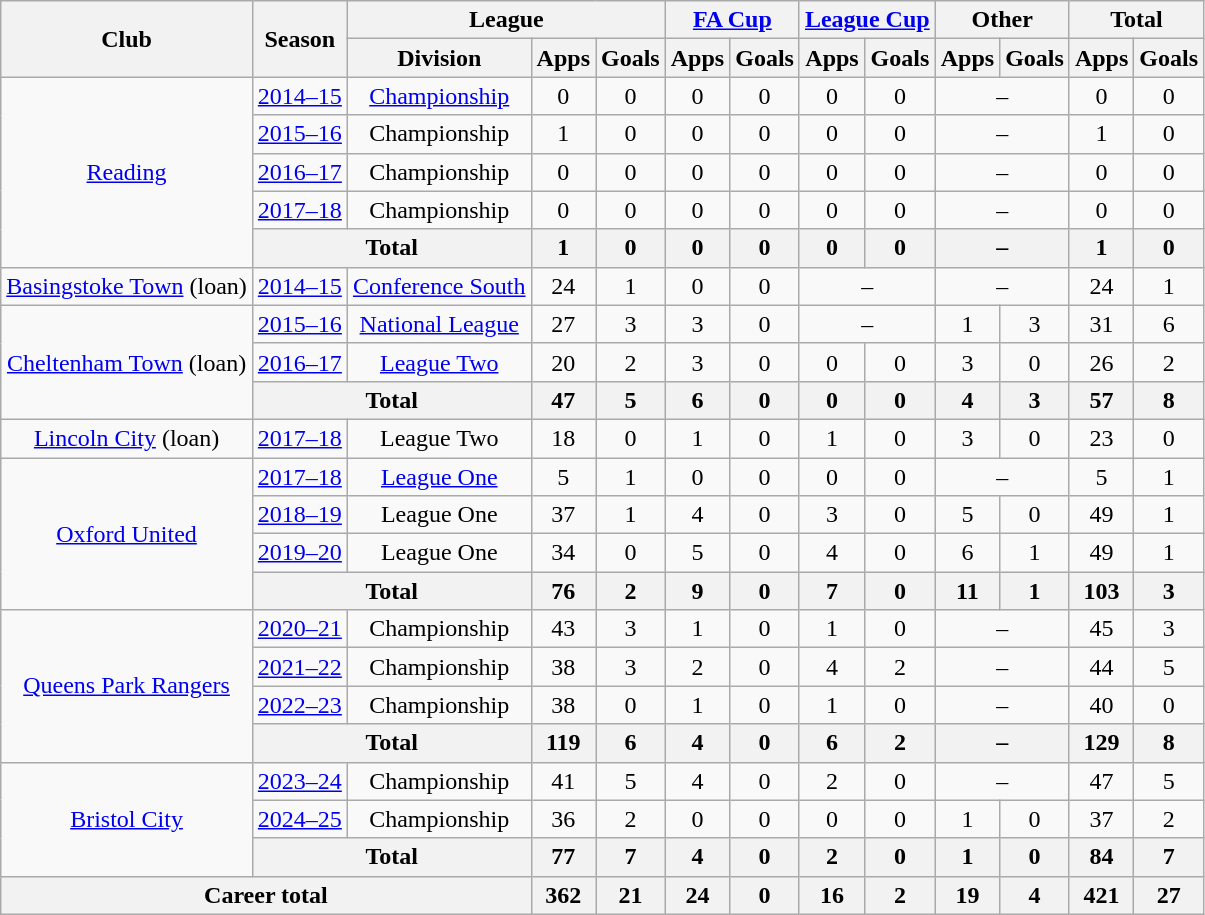<table class="wikitable" style="text-align:center">
<tr>
<th rowspan="2">Club</th>
<th rowspan="2">Season</th>
<th colspan="3">League</th>
<th colspan="2"><a href='#'>FA Cup</a></th>
<th colspan="2"><a href='#'>League Cup</a></th>
<th colspan="2">Other</th>
<th colspan="2">Total</th>
</tr>
<tr>
<th>Division</th>
<th>Apps</th>
<th>Goals</th>
<th>Apps</th>
<th>Goals</th>
<th>Apps</th>
<th>Goals</th>
<th>Apps</th>
<th>Goals</th>
<th>Apps</th>
<th>Goals</th>
</tr>
<tr>
<td rowspan="5"><a href='#'>Reading</a></td>
<td><a href='#'>2014–15</a></td>
<td><a href='#'>Championship</a></td>
<td>0</td>
<td>0</td>
<td>0</td>
<td>0</td>
<td>0</td>
<td>0</td>
<td colspan="2">–</td>
<td>0</td>
<td>0</td>
</tr>
<tr>
<td><a href='#'>2015–16</a></td>
<td>Championship</td>
<td>1</td>
<td>0</td>
<td>0</td>
<td>0</td>
<td>0</td>
<td>0</td>
<td colspan="2">–</td>
<td>1</td>
<td>0</td>
</tr>
<tr>
<td><a href='#'>2016–17</a></td>
<td>Championship</td>
<td>0</td>
<td>0</td>
<td>0</td>
<td>0</td>
<td>0</td>
<td>0</td>
<td colspan="2">–</td>
<td>0</td>
<td>0</td>
</tr>
<tr>
<td><a href='#'>2017–18</a></td>
<td>Championship</td>
<td>0</td>
<td>0</td>
<td>0</td>
<td>0</td>
<td>0</td>
<td>0</td>
<td colspan="2">–</td>
<td>0</td>
<td>0</td>
</tr>
<tr>
<th colspan="2">Total</th>
<th>1</th>
<th>0</th>
<th>0</th>
<th>0</th>
<th>0</th>
<th>0</th>
<th colspan="2">–</th>
<th>1</th>
<th>0</th>
</tr>
<tr>
<td><a href='#'>Basingstoke Town</a> (loan)</td>
<td><a href='#'>2014–15</a></td>
<td><a href='#'>Conference South</a></td>
<td>24</td>
<td>1</td>
<td>0</td>
<td>0</td>
<td colspan="2">–</td>
<td colspan="2">–</td>
<td>24</td>
<td>1</td>
</tr>
<tr>
<td rowspan="3"><a href='#'>Cheltenham Town</a> (loan)</td>
<td><a href='#'>2015–16</a></td>
<td><a href='#'>National League</a></td>
<td>27</td>
<td>3</td>
<td>3</td>
<td>0</td>
<td colspan="2">–</td>
<td>1</td>
<td>3</td>
<td>31</td>
<td>6</td>
</tr>
<tr>
<td><a href='#'>2016–17</a></td>
<td><a href='#'>League Two</a></td>
<td>20</td>
<td>2</td>
<td>3</td>
<td>0</td>
<td>0</td>
<td>0</td>
<td>3</td>
<td>0</td>
<td>26</td>
<td>2</td>
</tr>
<tr>
<th colspan="2">Total</th>
<th>47</th>
<th>5</th>
<th>6</th>
<th>0</th>
<th>0</th>
<th>0</th>
<th>4</th>
<th>3</th>
<th>57</th>
<th>8</th>
</tr>
<tr>
<td><a href='#'>Lincoln City</a> (loan)</td>
<td><a href='#'>2017–18</a></td>
<td>League Two</td>
<td>18</td>
<td>0</td>
<td>1</td>
<td>0</td>
<td>1</td>
<td>0</td>
<td>3</td>
<td>0</td>
<td>23</td>
<td>0</td>
</tr>
<tr>
<td rowspan="4"><a href='#'>Oxford United</a></td>
<td><a href='#'>2017–18</a></td>
<td><a href='#'>League One</a></td>
<td>5</td>
<td>1</td>
<td>0</td>
<td>0</td>
<td>0</td>
<td>0</td>
<td colspan="2">–</td>
<td>5</td>
<td>1</td>
</tr>
<tr>
<td><a href='#'>2018–19</a></td>
<td>League One</td>
<td>37</td>
<td>1</td>
<td>4</td>
<td>0</td>
<td>3</td>
<td>0</td>
<td>5</td>
<td>0</td>
<td>49</td>
<td>1</td>
</tr>
<tr>
<td><a href='#'>2019–20</a></td>
<td>League One</td>
<td>34</td>
<td>0</td>
<td>5</td>
<td>0</td>
<td>4</td>
<td>0</td>
<td>6</td>
<td>1</td>
<td>49</td>
<td>1</td>
</tr>
<tr>
<th colspan="2">Total</th>
<th>76</th>
<th>2</th>
<th>9</th>
<th>0</th>
<th>7</th>
<th>0</th>
<th>11</th>
<th>1</th>
<th>103</th>
<th>3</th>
</tr>
<tr>
<td rowspan="4"><a href='#'>Queens Park Rangers</a></td>
<td><a href='#'>2020–21</a></td>
<td>Championship</td>
<td>43</td>
<td>3</td>
<td>1</td>
<td>0</td>
<td>1</td>
<td>0</td>
<td colspan="2">–</td>
<td>45</td>
<td>3</td>
</tr>
<tr>
<td><a href='#'>2021–22</a></td>
<td>Championship</td>
<td>38</td>
<td>3</td>
<td>2</td>
<td>0</td>
<td>4</td>
<td>2</td>
<td colspan="2">–</td>
<td>44</td>
<td>5</td>
</tr>
<tr>
<td><a href='#'>2022–23</a></td>
<td>Championship</td>
<td>38</td>
<td>0</td>
<td>1</td>
<td>0</td>
<td>1</td>
<td>0</td>
<td colspan="2">–</td>
<td>40</td>
<td>0</td>
</tr>
<tr>
<th colspan="2">Total</th>
<th>119</th>
<th>6</th>
<th>4</th>
<th>0</th>
<th>6</th>
<th>2</th>
<th colspan="2">–</th>
<th>129</th>
<th>8</th>
</tr>
<tr>
<td rowspan="3"><a href='#'>Bristol City</a></td>
<td><a href='#'>2023–24</a></td>
<td>Championship</td>
<td>41</td>
<td>5</td>
<td>4</td>
<td>0</td>
<td>2</td>
<td>0</td>
<td colspan="2">–</td>
<td>47</td>
<td>5</td>
</tr>
<tr>
<td><a href='#'>2024–25</a></td>
<td>Championship</td>
<td>36</td>
<td>2</td>
<td>0</td>
<td>0</td>
<td>0</td>
<td>0</td>
<td>1</td>
<td>0</td>
<td>37</td>
<td>2</td>
</tr>
<tr>
<th colspan="2">Total</th>
<th>77</th>
<th>7</th>
<th>4</th>
<th>0</th>
<th>2</th>
<th>0</th>
<th>1</th>
<th>0</th>
<th>84</th>
<th>7</th>
</tr>
<tr>
<th colspan="3">Career total</th>
<th>362</th>
<th>21</th>
<th>24</th>
<th>0</th>
<th>16</th>
<th>2</th>
<th>19</th>
<th>4</th>
<th>421</th>
<th>27</th>
</tr>
</table>
